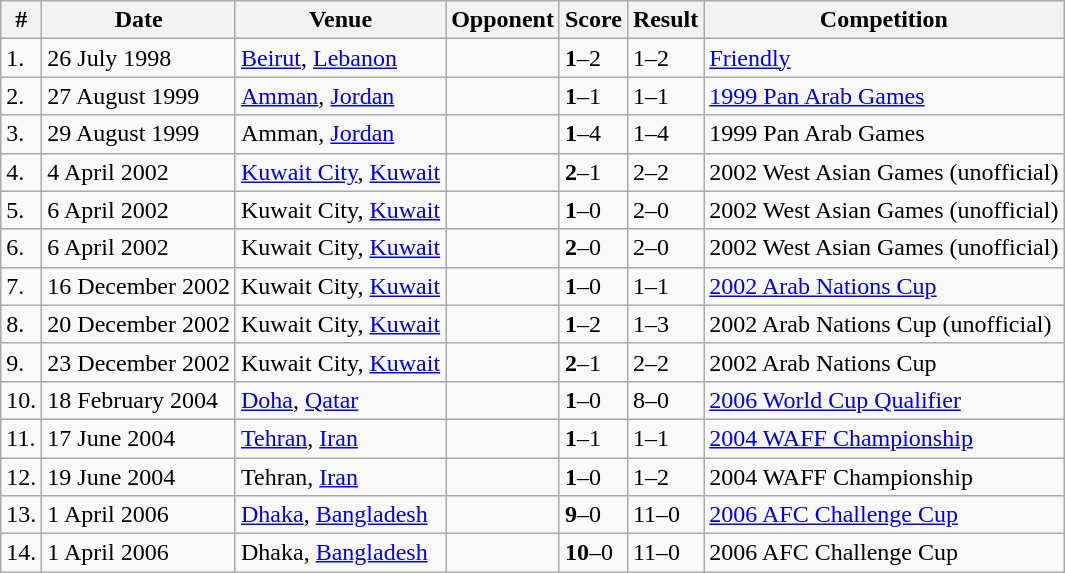<table class="wikitable" style="font-size:100%">
<tr>
<th>#</th>
<th>Date</th>
<th>Venue</th>
<th>Opponent</th>
<th>Score</th>
<th>Result</th>
<th>Competition</th>
</tr>
<tr>
<td>1.</td>
<td>26 July 1998</td>
<td><a href='#'>Beirut</a>, <a href='#'>Lebanon</a></td>
<td></td>
<td><strong>1</strong>–2</td>
<td>1–2</td>
<td><a href='#'>Friendly</a></td>
</tr>
<tr>
<td>2.</td>
<td>27 August 1999</td>
<td><a href='#'>Amman</a>, <a href='#'>Jordan</a></td>
<td></td>
<td><strong>1</strong>–1</td>
<td>1–1</td>
<td><a href='#'>1999 Pan Arab Games</a></td>
</tr>
<tr>
<td>3.</td>
<td>29 August 1999</td>
<td>Amman, <a href='#'>Jordan</a></td>
<td></td>
<td><strong>1</strong>–4</td>
<td>1–4</td>
<td>1999 Pan Arab Games</td>
</tr>
<tr>
<td>4.</td>
<td>4 April 2002</td>
<td><a href='#'>Kuwait City</a>, <a href='#'>Kuwait</a></td>
<td></td>
<td><strong>2</strong>–1</td>
<td>2–2</td>
<td>2002 West Asian Games (unofficial)</td>
</tr>
<tr>
<td>5.</td>
<td>6 April 2002</td>
<td>Kuwait City, <a href='#'>Kuwait</a></td>
<td></td>
<td><strong>1</strong>–0</td>
<td>2–0</td>
<td>2002 West Asian Games (unofficial)</td>
</tr>
<tr>
<td>6.</td>
<td>6 April 2002</td>
<td>Kuwait City, <a href='#'>Kuwait</a></td>
<td></td>
<td><strong>2</strong>–0</td>
<td>2–0</td>
<td>2002 West Asian Games (unofficial)</td>
</tr>
<tr>
<td>7.</td>
<td>16 December 2002</td>
<td>Kuwait City, <a href='#'>Kuwait</a></td>
<td></td>
<td><strong>1</strong>–0</td>
<td>1–1</td>
<td><a href='#'>2002 Arab Nations Cup</a></td>
</tr>
<tr>
<td>8.</td>
<td>20 December 2002</td>
<td>Kuwait City, <a href='#'>Kuwait</a></td>
<td></td>
<td><strong>1</strong>–2</td>
<td>1–3</td>
<td>2002 Arab Nations Cup (unofficial)</td>
</tr>
<tr>
<td>9.</td>
<td>23 December 2002</td>
<td>Kuwait City, <a href='#'>Kuwait</a></td>
<td></td>
<td><strong>2</strong>–1</td>
<td>2–2</td>
<td>2002 Arab Nations Cup</td>
</tr>
<tr>
<td>10.</td>
<td>18 February 2004</td>
<td><a href='#'>Doha</a>, <a href='#'>Qatar</a></td>
<td></td>
<td><strong>1</strong>–0</td>
<td>8–0</td>
<td><a href='#'>2006 World Cup Qualifier</a></td>
</tr>
<tr>
<td>11.</td>
<td>17 June 2004</td>
<td><a href='#'>Tehran</a>, <a href='#'>Iran</a></td>
<td></td>
<td><strong>1</strong>–1</td>
<td>1–1</td>
<td><a href='#'>2004 WAFF Championship</a></td>
</tr>
<tr>
<td>12.</td>
<td>19 June 2004</td>
<td>Tehran, <a href='#'>Iran</a></td>
<td></td>
<td><strong>1</strong>–0</td>
<td>1–2</td>
<td>2004 WAFF Championship</td>
</tr>
<tr>
<td>13.</td>
<td>1 April 2006</td>
<td><a href='#'>Dhaka</a>, <a href='#'>Bangladesh</a></td>
<td></td>
<td><strong>9</strong>–0</td>
<td>11–0</td>
<td><a href='#'>2006 AFC Challenge Cup</a></td>
</tr>
<tr>
<td>14.</td>
<td>1 April 2006</td>
<td>Dhaka, <a href='#'>Bangladesh</a></td>
<td></td>
<td><strong>10</strong>–0</td>
<td>11–0</td>
<td>2006 AFC Challenge Cup</td>
</tr>
</table>
